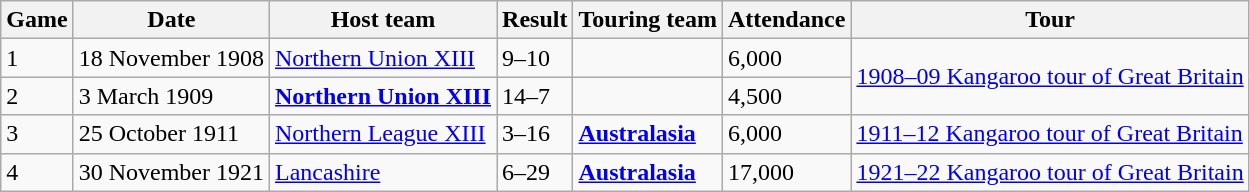<table class="wikitable">
<tr>
<th>Game</th>
<th>Date</th>
<th>Host team</th>
<th>Result</th>
<th>Touring team</th>
<th>Attendance</th>
<th>Tour</th>
</tr>
<tr>
<td>1</td>
<td>18 November 1908</td>
<td> <a href='#'>Northern Union XIII</a></td>
<td>9–10</td>
<td> <strong></strong></td>
<td>6,000</td>
<td rowspan=2><a href='#'>1908–09 Kangaroo tour of Great Britain</a></td>
</tr>
<tr>
<td>2</td>
<td>3 March 1909</td>
<td> <strong><a href='#'>Northern Union XIII</a></strong></td>
<td>14–7</td>
<td> </td>
<td>4,500</td>
</tr>
<tr>
<td>3</td>
<td>25 October 1911</td>
<td> <a href='#'>Northern League XIII</a></td>
<td>3–16</td>
<td> <strong><a href='#'>Australasia</a></strong></td>
<td>6,000</td>
<td><a href='#'>1911–12 Kangaroo tour of Great Britain</a></td>
</tr>
<tr>
<td>4</td>
<td>30 November 1921</td>
<td> <a href='#'>Lancashire</a></td>
<td>6–29</td>
<td> <strong><a href='#'>Australasia</a></strong></td>
<td>17,000</td>
<td><a href='#'>1921–22 Kangaroo tour of Great Britain</a></td>
</tr>
</table>
